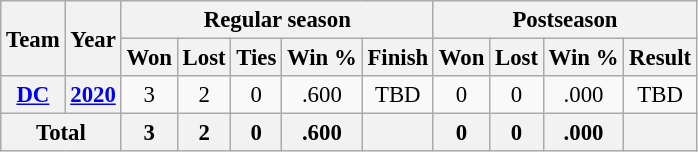<table class="wikitable" style="font-size: 95%; text-align:center;">
<tr>
<th rowspan="2">Team</th>
<th rowspan="2">Year</th>
<th colspan="5">Regular season</th>
<th colspan="4">Postseason</th>
</tr>
<tr>
<th>Won</th>
<th>Lost</th>
<th>Ties</th>
<th>Win %</th>
<th>Finish</th>
<th>Won</th>
<th>Lost</th>
<th>Win %</th>
<th>Result</th>
</tr>
<tr>
<th><a href='#'>DC</a></th>
<th><a href='#'>2020</a></th>
<td>3</td>
<td>2</td>
<td>0</td>
<td>.600</td>
<td>TBD</td>
<td>0</td>
<td>0</td>
<td>.000</td>
<td>TBD</td>
</tr>
<tr>
<th colspan="2">Total</th>
<th>3</th>
<th>2</th>
<th>0</th>
<th>.600</th>
<th></th>
<th>0</th>
<th>0</th>
<th>.000</th>
<th></th>
</tr>
</table>
